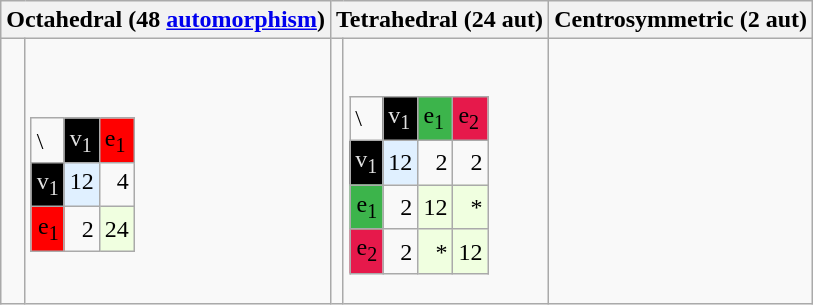<table class=wikitable>
<tr>
<th colspan=2>Octahedral (48 <a href='#'>automorphism</a>)</th>
<th colspan=2>Tetrahedral (24 aut)</th>
<th>Centrosymmetric (2 aut)</th>
</tr>
<tr>
<td></td>
<td><br><table class=wikitable>
<tr>
<td>\</td>
<td style="background-color:#000000; color: #E0E0E0">v<sub>1</sub></td>
<td style="background-color:#FF0000;">e<sub>1</sub></td>
</tr>
<tr align=right valign=top>
<td style="background-color:#000000; color:#E0E0E0">v<sub>1</sub></td>
<td style="background-color:#E0F0FF">12</td>
<td>4</td>
</tr>
<tr align=right>
<td style="background-color:#FF0000;">e<sub>1</sub></td>
<td>2</td>
<td style="background-color:#f0FFE0">24</td>
</tr>
</table>
</td>
<td></td>
<td><br><table class=wikitable>
<tr>
<td>\</td>
<td style="background-color:#000000; color: #E0E0E0">v<sub>1</sub></td>
<td style="background-color:#3CB44B;">e<sub>1</sub></td>
<td style="background-color:#E6194B;">e<sub>2</sub></td>
</tr>
<tr align=right>
<td style="background-color:#000000; color:#E0E0E0">v<sub>1</sub></td>
<td style="background-color:#E0F0FF">12</td>
<td>2</td>
<td>2</td>
</tr>
<tr align=right>
<td style="background-color:#3CB44B;">e<sub>1</sub></td>
<td>2</td>
<td style="background-color:#f0FFE0">12</td>
<td style="background-color:#f0FFE0">*</td>
</tr>
<tr align=right>
<td style="background-color:#E6194B;">e<sub>2</sub></td>
<td>2</td>
<td style="background-color:#f0FFE0">*</td>
<td style="background-color:#f0FFE0">12</td>
</tr>
</table>
</td>
<td></td>
</tr>
</table>
